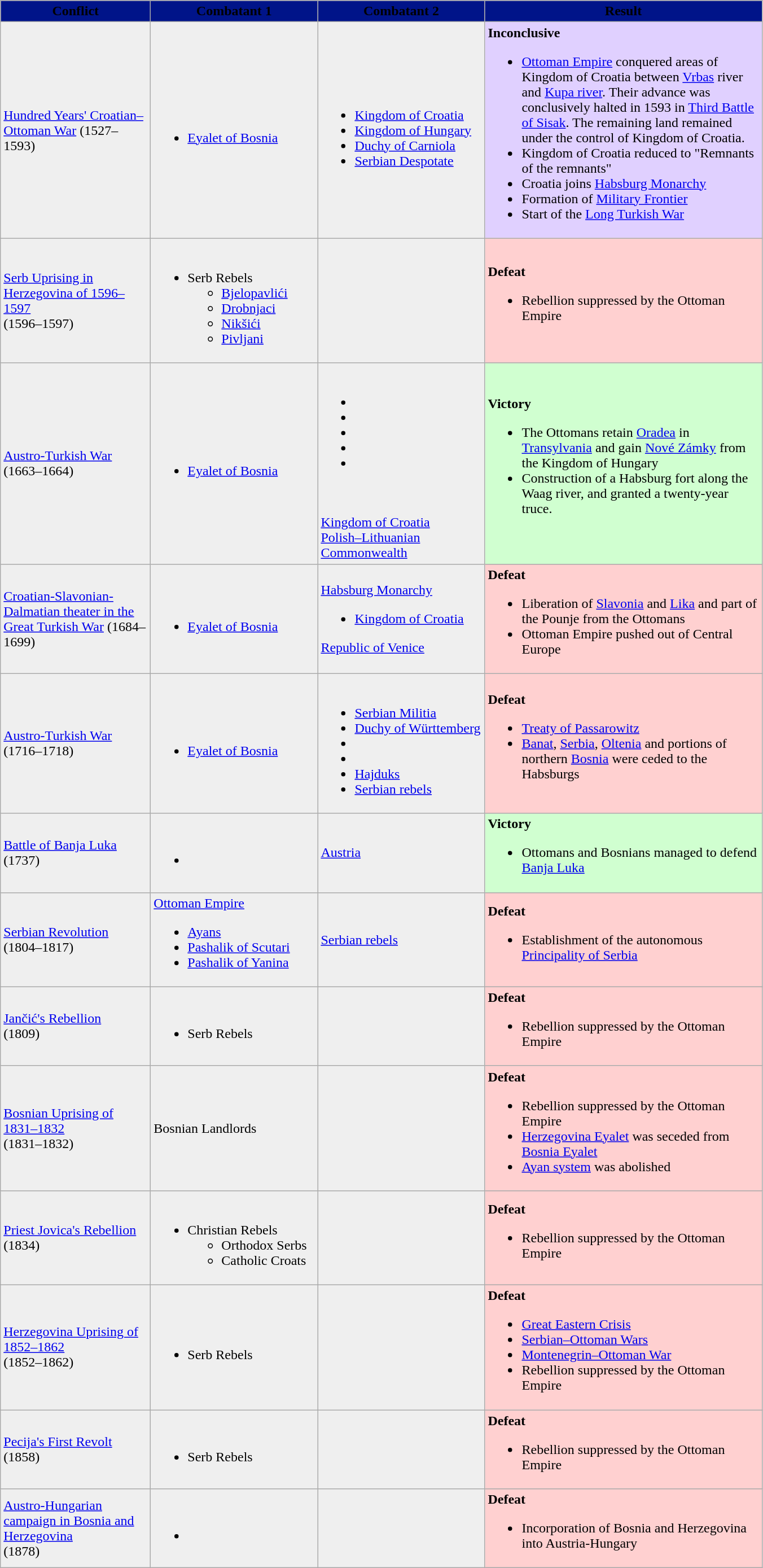<table class="wikitable">
<tr>
<th style="background:#001489" width="170px"><span>Conflict</span></th>
<th style="background:#001489" width="190px"><span>Combatant 1</span></th>
<th style="background:#001489" width="190px"><span>Combatant 2</span></th>
<th style="background:#001489" width="320px"><span>Result</span></th>
</tr>
<tr>
<td style="background:#efefef"><a href='#'>Hundred Years' Croatian–Ottoman War</a> (1527–1593)</td>
<td style="background:#efefef"><br><ul><li> <a href='#'>Eyalet of Bosnia</a></li></ul></td>
<td style="background:#efefef"><br><ul><li> <a href='#'>Kingdom of Croatia</a></li><li> <a href='#'>Kingdom of Hungary</a></li><li> <a href='#'>Duchy of Carniola</a></li><li> <a href='#'>Serbian Despotate</a></li></ul></td>
<td style="background:#E0D0FF"><strong>Inconclusive</strong><br><ul><li><a href='#'>Ottoman Empire</a> conquered areas of Kingdom of Croatia between <a href='#'>Vrbas</a> river and <a href='#'>Kupa river</a>. Their advance was conclusively halted in 1593 in <a href='#'>Third Battle of Sisak</a>. The remaining land remained under the control of Kingdom of Croatia.</li><li>Kingdom of Croatia reduced to "Remnants of the remnants"</li><li>Croatia joins <a href='#'>Habsburg Monarchy</a></li><li>Formation of <a href='#'>Military Frontier</a></li><li>Start of the <a href='#'>Long Turkish War</a></li></ul></td>
</tr>
<tr>
<td style="background:#efefef"><a href='#'>Serb Uprising in Herzegovina of 1596–1597</a><br>(1596–1597)</td>
<td style="background:#efefef"><br><ul><li>Serb Rebels<ul><li><a href='#'>Bjelopavlići</a></li><li><a href='#'>Drobnjaci</a></li><li><a href='#'>Nikšići</a></li><li><a href='#'>Pivljani</a></li></ul></li></ul></td>
<td style="background:#efefef"></td>
<td style="background:#FFD0D0"><strong>Defeat</strong><br><ul><li>Rebellion suppressed by the Ottoman Empire</li></ul></td>
</tr>
<tr>
<td style="background:#efefef"><a href='#'>Austro-Turkish War</a> (1663–1664)</td>
<td style="background:#efefef"><br><ul><li> <a href='#'>Eyalet of Bosnia</a></li></ul></td>
<td style="background:#efefef"><br><ul><li></li><li></li><li></li><li></li><li></li></ul><br><br> <a href='#'>Kingdom of Croatia</a><br> <a href='#'>Polish–Lithuanian Commonwealth</a></td>
<td style="background:#D0FFD0"><strong>Victory</strong><br><ul><li>The Ottomans retain <a href='#'>Oradea</a> in <a href='#'>Transylvania</a> and gain <a href='#'>Nové Zámky</a> from the Kingdom of Hungary</li><li>Construction of a Habsburg fort along the Waag river, and granted a twenty-year truce.</li></ul></td>
</tr>
<tr>
<td style="background:#efefef"><a href='#'>Croatian-Slavonian-Dalmatian theater in the Great Turkish War</a> (1684–1699)</td>
<td style="background:#efefef"><br><ul><li> <a href='#'>Eyalet of Bosnia</a></li></ul></td>
<td style="background:#efefef"> <a href='#'>Habsburg Monarchy</a><br><ul><li> <a href='#'>Kingdom of Croatia</a></li></ul> <a href='#'>Republic of Venice</a></td>
<td style="background:#FFD0D0"><strong>Defeat</strong><br><ul><li>Liberation of <a href='#'>Slavonia</a> and <a href='#'>Lika</a> and part of the Pounje from the Ottomans</li><li>Ottoman Empire pushed out of Central Europe</li></ul></td>
</tr>
<tr>
<td style="background:#efefef"><a href='#'>Austro-Turkish War</a> (1716–1718)</td>
<td style="background:#efefef"><br><ul><li> <a href='#'>Eyalet of Bosnia</a></li></ul></td>
<td style="background:#efefef"><br><ul><li> <a href='#'>Serbian Militia</a></li><li> <a href='#'>Duchy of Württemberg</a></li><li></li><li></li><li><a href='#'>Hajduks</a></li><li><a href='#'>Serbian rebels</a></li></ul></td>
<td style="background:#FFD0D0"><strong>Defeat</strong><br><ul><li><a href='#'>Treaty of Passarowitz</a></li><li><a href='#'>Banat</a>, <a href='#'>Serbia</a>, <a href='#'>Oltenia</a> and portions of northern <a href='#'>Bosnia</a> were ceded to the Habsburgs</li></ul></td>
</tr>
<tr>
<td style="background:#efefef"><a href='#'>Battle of Banja Luka</a> (1737)</td>
<td style="background:#efefef"><br><ul><li></li></ul></td>
<td style="background:#efefef"> <a href='#'>Austria</a></td>
<td style="background:#D0FFD0"><strong>Victory</strong><br><ul><li>Ottomans and Bosnians managed to defend <a href='#'>Banja Luka</a></li></ul></td>
</tr>
<tr>
<td style="background:#efefef"><a href='#'>Serbian Revolution</a><br>(1804–1817)</td>
<td style="background:#efefef"> <a href='#'>Ottoman Empire</a><br><ul><li> <a href='#'>Ayans</a></li><li> <a href='#'>Pashalik of Scutari</a></li><li><a href='#'>Pashalik of Yanina</a></li></ul></td>
<td style="background:#efefef"> <a href='#'>Serbian rebels</a></td>
<td style="background:#FFD0D0"><strong>Defeat</strong><br><ul><li>Establishment of the autonomous <a href='#'>Principality of Serbia</a></li></ul></td>
</tr>
<tr>
<td style="background:#efefef"><a href='#'>Jančić's Rebellion</a><br>(1809)</td>
<td style="background:#efefef"><br><ul><li>Serb Rebels</li></ul></td>
<td style="background:#efefef"></td>
<td style="background:#FFD0D0"><strong>Defeat</strong><br><ul><li>Rebellion suppressed by the Ottoman Empire</li></ul></td>
</tr>
<tr>
<td style="background:#efefef"><a href='#'>Bosnian Uprising of 1831–1832</a><br>(1831–1832)</td>
<td style="background:#efefef"> Bosnian Landlords</td>
<td style="background:#efefef"></td>
<td style="background:#FFD0D0"><strong>Defeat</strong><br><ul><li>Rebellion suppressed by the Ottoman Empire</li><li><a href='#'>Herzegovina Eyalet</a> was seceded from <a href='#'>Bosnia Eyalet</a></li><li><a href='#'>Ayan system</a> was abolished</li></ul></td>
</tr>
<tr>
<td style="background:#efefef"><a href='#'>Priest Jovica's Rebellion</a><br>(1834)</td>
<td style="background:#efefef"><br><ul><li>Christian Rebels<ul><li>Orthodox Serbs</li><li>Catholic Croats</li></ul></li></ul></td>
<td style="background:#efefef"></td>
<td style="background:#FFD0D0"><strong>Defeat</strong><br><ul><li>Rebellion suppressed by the Ottoman Empire</li></ul></td>
</tr>
<tr>
<td style="background:#efefef"><a href='#'>Herzegovina Uprising of 1852–1862</a><br>(1852–1862)</td>
<td style="background:#efefef"><br><ul><li>Serb Rebels</li></ul></td>
<td style="background:#efefef"></td>
<td style="background:#FFD0D0"><strong>Defeat</strong><br><ul><li><a href='#'>Great Eastern Crisis</a></li><li><a href='#'>Serbian–Ottoman Wars</a></li><li><a href='#'>Montenegrin–Ottoman War</a></li><li>Rebellion suppressed by the Ottoman Empire</li></ul></td>
</tr>
<tr>
<td style="background:#efefef"><a href='#'>Pecija's First Revolt</a><br>(1858)</td>
<td style="background:#efefef"><br><ul><li>Serb Rebels</li></ul></td>
<td style="background:#efefef"></td>
<td style="background:#FFD0D0"><strong>Defeat</strong><br><ul><li>Rebellion suppressed by the Ottoman Empire</li></ul></td>
</tr>
<tr>
<td style="background:#efefef"><a href='#'>Austro-Hungarian campaign in Bosnia and Herzegovina</a><br>(1878)</td>
<td style="background:#efefef"><br><ul><li></li></ul></td>
<td style="background:#efefef"></td>
<td style="background:#FFD0D0"><strong>Defeat</strong><br><ul><li>Incorporation of Bosnia and Herzegovina into Austria-Hungary</li></ul></td>
</tr>
</table>
